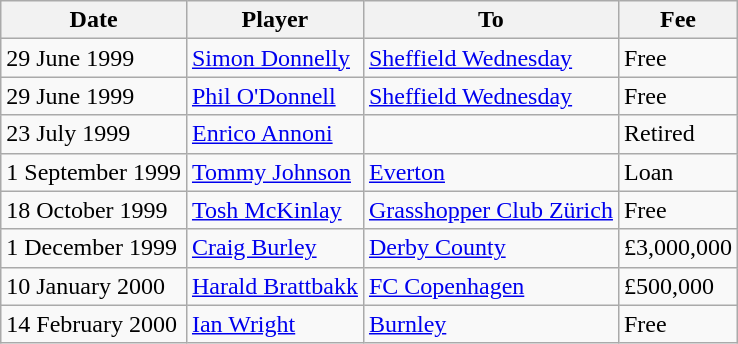<table class="wikitable sortable">
<tr>
<th>Date</th>
<th>Player</th>
<th>To</th>
<th>Fee</th>
</tr>
<tr>
<td>29 June 1999</td>
<td> <a href='#'>Simon Donnelly</a></td>
<td> <a href='#'>Sheffield Wednesday</a></td>
<td>Free</td>
</tr>
<tr>
<td>29 June 1999</td>
<td> <a href='#'>Phil O'Donnell</a></td>
<td> <a href='#'>Sheffield Wednesday</a></td>
<td>Free</td>
</tr>
<tr>
<td>23 July 1999</td>
<td> <a href='#'>Enrico Annoni</a></td>
<td></td>
<td>Retired</td>
</tr>
<tr>
<td>1 September 1999</td>
<td> <a href='#'>Tommy Johnson</a></td>
<td> <a href='#'>Everton</a></td>
<td>Loan</td>
</tr>
<tr>
<td>18 October 1999</td>
<td> <a href='#'>Tosh McKinlay</a></td>
<td> <a href='#'>Grasshopper Club Zürich</a></td>
<td>Free</td>
</tr>
<tr>
<td>1 December 1999</td>
<td> <a href='#'>Craig Burley</a></td>
<td> <a href='#'>Derby County</a></td>
<td>£3,000,000</td>
</tr>
<tr>
<td>10 January 2000</td>
<td> <a href='#'>Harald Brattbakk</a></td>
<td> <a href='#'>FC Copenhagen</a></td>
<td>£500,000</td>
</tr>
<tr>
<td>14 February 2000</td>
<td> <a href='#'>Ian Wright</a></td>
<td> <a href='#'> Burnley</a></td>
<td>Free</td>
</tr>
</table>
